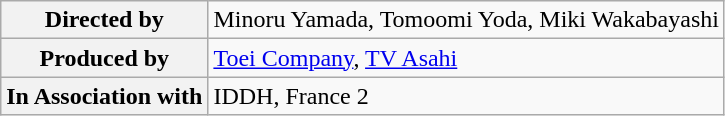<table class="wikitable">
<tr>
<th>Directed by</th>
<td>Minoru Yamada, Tomoomi Yoda, Miki Wakabayashi</td>
</tr>
<tr>
<th>Produced by</th>
<td><a href='#'>Toei Company</a>, <a href='#'>TV Asahi</a></td>
</tr>
<tr>
<th>In Association with</th>
<td>IDDH, France 2</td>
</tr>
</table>
